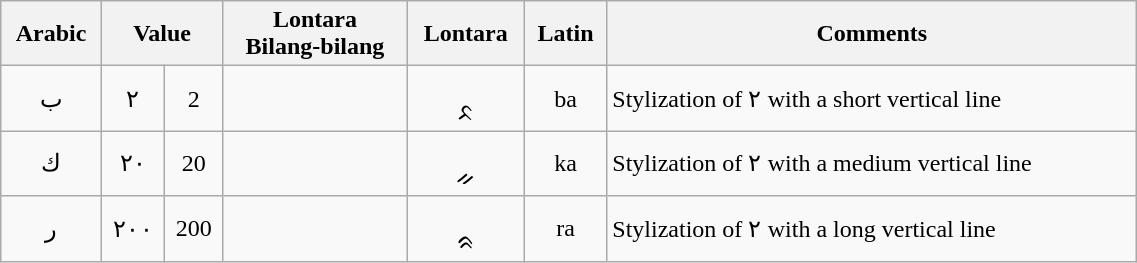<table class="wikitable" style="text-align: center; width: 60%;">
<tr>
<th>Arabic</th>
<th colspan=2 style="text-align: center">Value</th>
<th>Lontara<br>Bilang-bilang</th>
<th>Lontara</th>
<th>Latin</th>
<th>Comments</th>
</tr>
<tr>
<td style="text-align: center">ب</td>
<td style="text-align: center">٢</td>
<td style="text-align: center">2</td>
<td style="text-align: center"></td>
<td style="text-align: center"><br>ᨅ</td>
<td style="text-align: center">ba</td>
<td style="text-align: left">Stylization of ٢ with a short vertical line</td>
</tr>
<tr>
<td style="text-align: center">ك</td>
<td style="text-align: center">٢٠</td>
<td style="text-align: center">20</td>
<td style="text-align: center"></td>
<td style="text-align: center"><br>ᨀ</td>
<td style="text-align: center">ka</td>
<td style="text-align: left">Stylization of ٢ with a medium vertical line</td>
</tr>
<tr>
<td style="text-align: center">ر</td>
<td style="text-align: center">٢٠٠</td>
<td style="text-align: center">200</td>
<td style="text-align: center"></td>
<td style="text-align: center"><br>ᨑ</td>
<td style="text-align: center">ra</td>
<td style="text-align: left">Stylization of ٢ with a long vertical line</td>
</tr>
</table>
